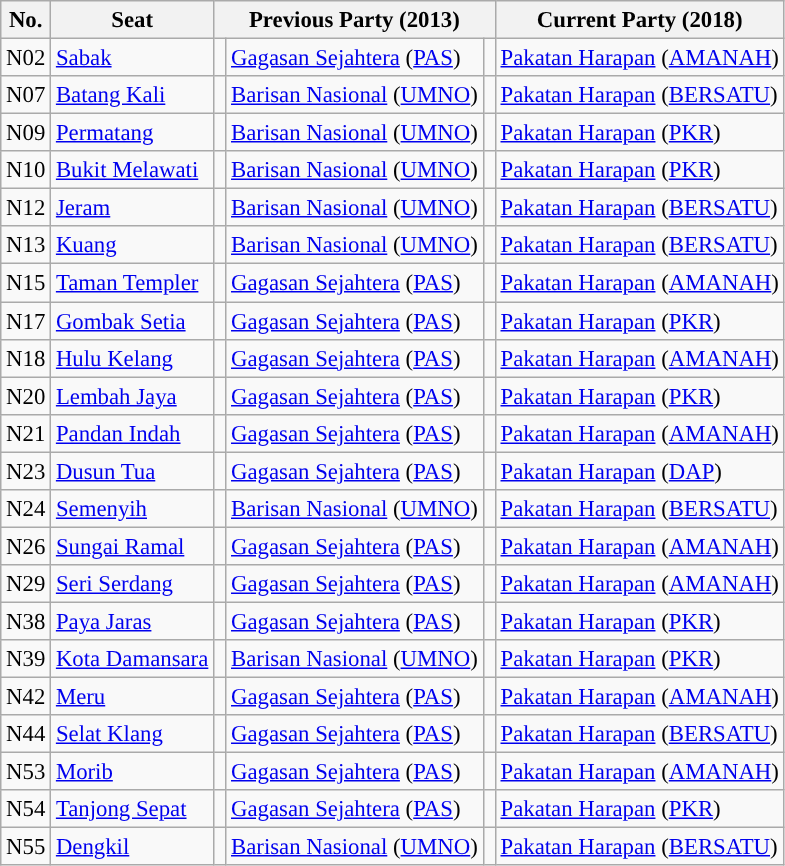<table class="wikitable sortable" style="font-size:95%;">
<tr>
<th scope="col">No.</th>
<th scope="col">Seat</th>
<th colspan="3" scope="col">Previous Party (2013)</th>
<th colspan="3" scope="col">Current Party (2018)</th>
</tr>
<tr>
<td>N02</td>
<td> <a href='#'>Sabak</a></td>
<td width="1"></td>
<td><a href='#'>Gagasan Sejahtera</a> (<a href='#'>PAS</a>)</td>
<td width="1"></td>
<td><a href='#'>Pakatan Harapan</a> (<a href='#'>AMANAH</a>)</td>
</tr>
<tr>
<td>N07</td>
<td> <a href='#'>Batang Kali</a></td>
<td width="1"></td>
<td><a href='#'>Barisan Nasional</a> (<a href='#'>UMNO</a>)</td>
<td width="1"></td>
<td><a href='#'>Pakatan Harapan</a> (<a href='#'>BERSATU</a>)</td>
</tr>
<tr>
<td>N09</td>
<td> <a href='#'>Permatang</a></td>
<td width="1"></td>
<td><a href='#'>Barisan Nasional</a> (<a href='#'>UMNO</a>)</td>
<td width="1"></td>
<td><a href='#'>Pakatan Harapan</a> (<a href='#'>PKR</a>)</td>
</tr>
<tr>
<td>N10</td>
<td> <a href='#'>Bukit Melawati</a></td>
<td width="1"></td>
<td><a href='#'>Barisan Nasional</a> (<a href='#'>UMNO</a>)</td>
<td width="1"></td>
<td><a href='#'>Pakatan Harapan</a> (<a href='#'>PKR</a>)</td>
</tr>
<tr>
<td>N12</td>
<td> <a href='#'>Jeram</a></td>
<td width="1"></td>
<td><a href='#'>Barisan Nasional</a> (<a href='#'>UMNO</a>)</td>
<td width="1"></td>
<td><a href='#'>Pakatan Harapan</a> (<a href='#'>BERSATU</a>)</td>
</tr>
<tr>
<td>N13</td>
<td> <a href='#'>Kuang</a></td>
<td width="1"></td>
<td><a href='#'>Barisan Nasional</a> (<a href='#'>UMNO</a>)</td>
<td width="1"></td>
<td><a href='#'>Pakatan Harapan</a> (<a href='#'>BERSATU</a>)</td>
</tr>
<tr>
<td>N15</td>
<td> <a href='#'>Taman Templer</a></td>
<td width="1"></td>
<td><a href='#'>Gagasan Sejahtera</a> (<a href='#'>PAS</a>)</td>
<td width="1"></td>
<td><a href='#'>Pakatan Harapan</a> (<a href='#'>AMANAH</a>)</td>
</tr>
<tr>
<td>N17</td>
<td> <a href='#'>Gombak Setia</a></td>
<td width="1"></td>
<td><a href='#'>Gagasan Sejahtera</a> (<a href='#'>PAS</a>)</td>
<td width="1"></td>
<td><a href='#'>Pakatan Harapan</a> (<a href='#'>PKR</a>)</td>
</tr>
<tr>
<td>N18</td>
<td> <a href='#'>Hulu Kelang</a></td>
<td width="1"></td>
<td><a href='#'>Gagasan Sejahtera</a> (<a href='#'>PAS</a>)</td>
<td width="1"></td>
<td><a href='#'>Pakatan Harapan</a> (<a href='#'>AMANAH</a>)</td>
</tr>
<tr>
<td>N20</td>
<td> <a href='#'>Lembah Jaya</a></td>
<td width="1"></td>
<td><a href='#'>Gagasan Sejahtera</a> (<a href='#'>PAS</a>)</td>
<td width="1"></td>
<td><a href='#'>Pakatan Harapan</a> (<a href='#'>PKR</a>)</td>
</tr>
<tr>
<td>N21</td>
<td> <a href='#'>Pandan Indah</a></td>
<td width="1"></td>
<td><a href='#'>Gagasan Sejahtera</a> (<a href='#'>PAS</a>)</td>
<td width="1"></td>
<td><a href='#'>Pakatan Harapan</a> (<a href='#'>AMANAH</a>)</td>
</tr>
<tr>
<td>N23</td>
<td> <a href='#'>Dusun Tua</a></td>
<td width="1"></td>
<td><a href='#'>Gagasan Sejahtera</a> (<a href='#'>PAS</a>)</td>
<td width="1"></td>
<td><a href='#'>Pakatan Harapan</a> (<a href='#'>DAP</a>)</td>
</tr>
<tr>
<td>N24</td>
<td> <a href='#'>Semenyih</a></td>
<td width="1"></td>
<td><a href='#'>Barisan Nasional</a> (<a href='#'>UMNO</a>)</td>
<td width="1"></td>
<td><a href='#'>Pakatan Harapan</a> (<a href='#'>BERSATU</a>)</td>
</tr>
<tr>
<td>N26</td>
<td> <a href='#'>Sungai Ramal</a></td>
<td width="1"></td>
<td><a href='#'>Gagasan Sejahtera</a> (<a href='#'>PAS</a>)</td>
<td width="1"></td>
<td><a href='#'>Pakatan Harapan</a> (<a href='#'>AMANAH</a>)</td>
</tr>
<tr>
<td>N29</td>
<td> <a href='#'>Seri Serdang</a></td>
<td width="1"></td>
<td><a href='#'>Gagasan Sejahtera</a> (<a href='#'>PAS</a>)</td>
<td width="1"></td>
<td><a href='#'>Pakatan Harapan</a> (<a href='#'>AMANAH</a>)</td>
</tr>
<tr>
<td>N38</td>
<td> <a href='#'>Paya Jaras</a></td>
<td width="1"></td>
<td><a href='#'>Gagasan Sejahtera</a> (<a href='#'>PAS</a>)</td>
<td width="1"></td>
<td><a href='#'>Pakatan Harapan</a> (<a href='#'>PKR</a>)</td>
</tr>
<tr>
<td>N39</td>
<td> <a href='#'>Kota Damansara</a></td>
<td width="1"></td>
<td><a href='#'>Barisan Nasional</a> (<a href='#'>UMNO</a>)</td>
<td width="1"></td>
<td><a href='#'>Pakatan Harapan</a> (<a href='#'>PKR</a>)</td>
</tr>
<tr>
<td>N42</td>
<td> <a href='#'>Meru</a></td>
<td width="1"></td>
<td><a href='#'>Gagasan Sejahtera</a> (<a href='#'>PAS</a>)</td>
<td width="1"></td>
<td><a href='#'>Pakatan Harapan</a> (<a href='#'>AMANAH</a>)</td>
</tr>
<tr>
<td>N44</td>
<td> <a href='#'>Selat Klang</a></td>
<td width="1"></td>
<td><a href='#'>Gagasan Sejahtera</a> (<a href='#'>PAS</a>)</td>
<td width="1"></td>
<td><a href='#'>Pakatan Harapan</a> (<a href='#'>BERSATU</a>)</td>
</tr>
<tr>
<td>N53</td>
<td> <a href='#'>Morib</a></td>
<td width="1"></td>
<td><a href='#'>Gagasan Sejahtera</a> (<a href='#'>PAS</a>)</td>
<td width="1"></td>
<td><a href='#'>Pakatan Harapan</a> (<a href='#'>AMANAH</a>)</td>
</tr>
<tr>
<td>N54</td>
<td> <a href='#'>Tanjong Sepat</a></td>
<td width="1"></td>
<td><a href='#'>Gagasan Sejahtera</a> (<a href='#'>PAS</a>)</td>
<td width="1"></td>
<td><a href='#'>Pakatan Harapan</a> (<a href='#'>PKR</a>)</td>
</tr>
<tr>
<td>N55</td>
<td> <a href='#'>Dengkil</a></td>
<td width="1"></td>
<td><a href='#'>Barisan Nasional</a> (<a href='#'>UMNO</a>)</td>
<td width="1"></td>
<td><a href='#'>Pakatan Harapan</a> (<a href='#'>BERSATU</a>)</td>
</tr>
</table>
